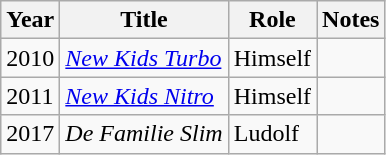<table class="wikitable sortable">
<tr>
<th>Year</th>
<th>Title</th>
<th>Role</th>
<th class="unsortable">Notes</th>
</tr>
<tr>
<td>2010</td>
<td><em><a href='#'>New Kids Turbo</a></em></td>
<td>Himself</td>
<td></td>
</tr>
<tr>
<td>2011</td>
<td><em><a href='#'>New Kids Nitro</a></em></td>
<td>Himself</td>
<td></td>
</tr>
<tr>
<td>2017</td>
<td><em>De Familie Slim</em></td>
<td>Ludolf</td>
<td></td>
</tr>
</table>
